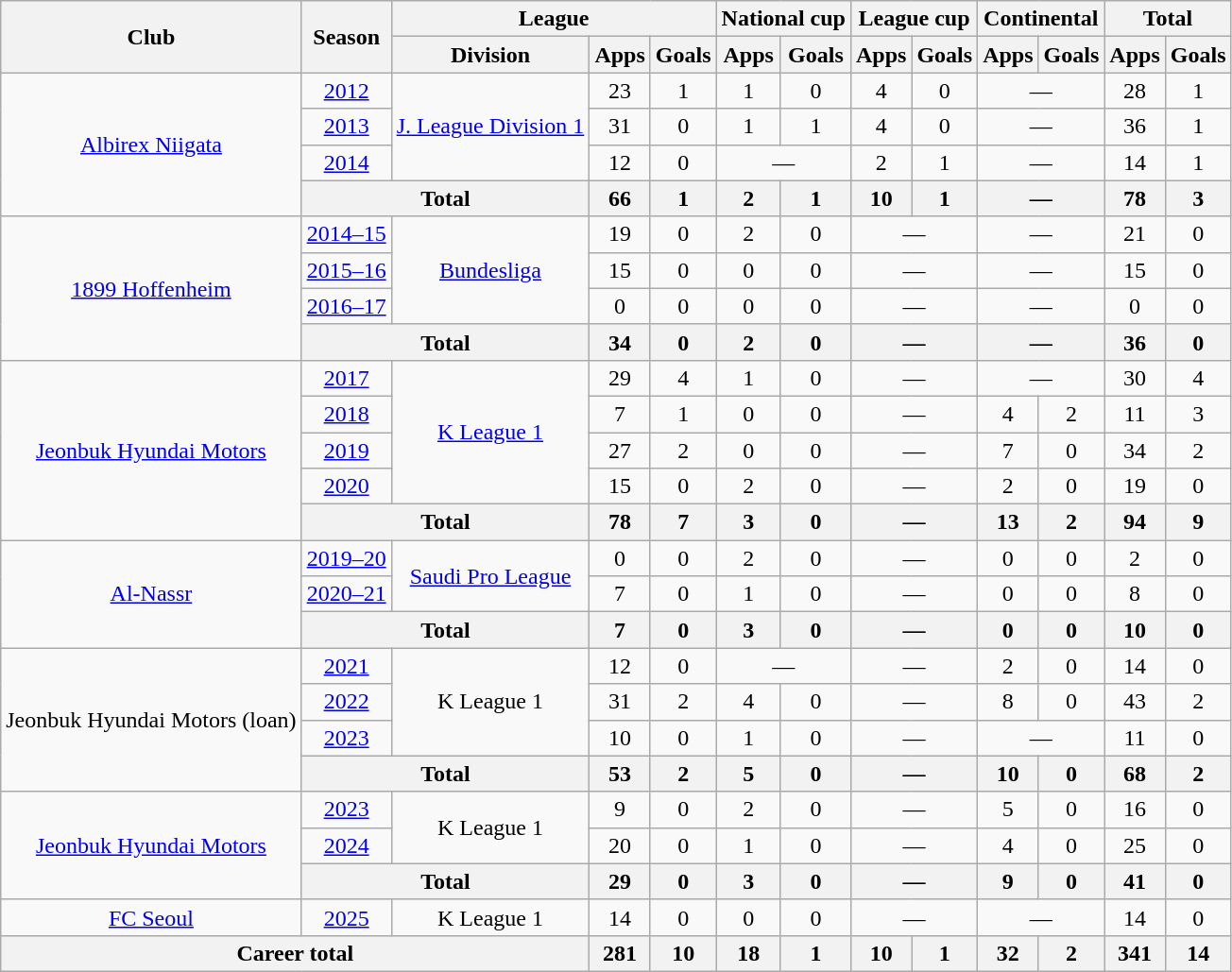<table class="wikitable" style="text-align:center;">
<tr>
<th rowspan="2">Club</th>
<th rowspan="2">Season</th>
<th colspan="3">League</th>
<th colspan="2">National cup</th>
<th colspan="2">League cup</th>
<th colspan="2">Continental</th>
<th colspan="2">Total</th>
</tr>
<tr>
<th>Division</th>
<th>Apps</th>
<th>Goals</th>
<th>Apps</th>
<th>Goals</th>
<th>Apps</th>
<th>Goals</th>
<th>Apps</th>
<th>Goals</th>
<th>Apps</th>
<th>Goals</th>
</tr>
<tr>
<td rowspan="4"><a href='#'>Albirex Niigata</a></td>
<td><a href='#'>2012</a></td>
<td rowspan="3"><a href='#'>J. League Division 1</a></td>
<td>23</td>
<td>1</td>
<td>1</td>
<td>0</td>
<td>4</td>
<td>0</td>
<td colspan="2">—</td>
<td>28</td>
<td>1</td>
</tr>
<tr>
<td><a href='#'>2013</a></td>
<td>31</td>
<td>0</td>
<td>1</td>
<td>1</td>
<td>4</td>
<td>0</td>
<td colspan="2">—</td>
<td>36</td>
<td>1</td>
</tr>
<tr>
<td><a href='#'>2014</a></td>
<td>12</td>
<td>0</td>
<td colspan="2">—</td>
<td>2</td>
<td>1</td>
<td colspan="2">—</td>
<td>14</td>
<td>1</td>
</tr>
<tr>
<th colspan="2">Total</th>
<th>66</th>
<th>1</th>
<th>2</th>
<th>1</th>
<th>10</th>
<th>1</th>
<th colspan="2">—</th>
<th>78</th>
<th>3</th>
</tr>
<tr>
<td rowspan="4"><a href='#'>1899 Hoffenheim</a></td>
<td><a href='#'>2014–15</a></td>
<td rowspan="3"><a href='#'>Bundesliga</a></td>
<td>19</td>
<td>0</td>
<td>2</td>
<td>0</td>
<td colspan="2">—</td>
<td colspan="2">—</td>
<td>21</td>
<td>0</td>
</tr>
<tr>
<td><a href='#'>2015–16</a></td>
<td>15</td>
<td>0</td>
<td>0</td>
<td>0</td>
<td colspan="2">—</td>
<td colspan="2">—</td>
<td>15</td>
<td>0</td>
</tr>
<tr>
<td><a href='#'>2016–17</a></td>
<td>0</td>
<td>0</td>
<td>0</td>
<td>0</td>
<td colspan="2">—</td>
<td colspan="2">—</td>
<td>0</td>
<td>0</td>
</tr>
<tr>
<th colspan="2">Total</th>
<th>34</th>
<th>0</th>
<th>2</th>
<th>0</th>
<th colspan="2">—</th>
<th colspan="2">—</th>
<th>36</th>
<th>0</th>
</tr>
<tr>
<td rowspan="5"><a href='#'>Jeonbuk Hyundai Motors</a></td>
<td><a href='#'>2017</a></td>
<td rowspan="4"><a href='#'>K League 1</a></td>
<td>29</td>
<td>4</td>
<td>1</td>
<td>0</td>
<td colspan="2">—</td>
<td colspan="2">—</td>
<td>30</td>
<td>4</td>
</tr>
<tr>
<td><a href='#'>2018</a></td>
<td>7</td>
<td>1</td>
<td>0</td>
<td>0</td>
<td colspan="2">—</td>
<td>4</td>
<td>2</td>
<td>11</td>
<td>3</td>
</tr>
<tr>
<td><a href='#'>2019</a></td>
<td>27</td>
<td>2</td>
<td>0</td>
<td>0</td>
<td colspan="2">—</td>
<td>7</td>
<td>0</td>
<td>34</td>
<td>2</td>
</tr>
<tr>
<td><a href='#'>2020</a></td>
<td>15</td>
<td>0</td>
<td>2</td>
<td>0</td>
<td colspan="2">—</td>
<td>2</td>
<td>0</td>
<td>19</td>
<td>0</td>
</tr>
<tr>
<th colspan="2">Total</th>
<th>78</th>
<th>7</th>
<th>3</th>
<th>0</th>
<th colspan="2">—</th>
<th>13</th>
<th>2</th>
<th>94</th>
<th>9</th>
</tr>
<tr>
<td rowspan="3"><a href='#'>Al-Nassr</a></td>
<td><a href='#'>2019–20</a></td>
<td rowspan="2"><a href='#'>Saudi Pro League</a></td>
<td>0</td>
<td>0</td>
<td>2</td>
<td>0</td>
<td colspan="2">—</td>
<td>0</td>
<td>0</td>
<td>2</td>
<td>0</td>
</tr>
<tr>
<td><a href='#'>2020–21</a></td>
<td>7</td>
<td>0</td>
<td>1</td>
<td>0</td>
<td colspan="2">—</td>
<td>0</td>
<td>0</td>
<td>8</td>
<td>0</td>
</tr>
<tr>
<th colspan="2">Total</th>
<th>7</th>
<th>0</th>
<th>3</th>
<th>0</th>
<th colspan="2">—</th>
<th>0</th>
<th>0</th>
<th>10</th>
<th>0</th>
</tr>
<tr>
<td rowspan="4">Jeonbuk Hyundai Motors (loan)</td>
<td><a href='#'>2021</a></td>
<td rowspan="3">K League 1</td>
<td>12</td>
<td>0</td>
<td colspan="2">—</td>
<td colspan="2">—</td>
<td>2</td>
<td>0</td>
<td>14</td>
<td>0</td>
</tr>
<tr>
<td><a href='#'>2022</a></td>
<td>31</td>
<td>2</td>
<td>4</td>
<td>0</td>
<td colspan="2">—</td>
<td>8</td>
<td>0</td>
<td>43</td>
<td>2</td>
</tr>
<tr>
<td><a href='#'>2023</a></td>
<td>10</td>
<td>0</td>
<td>1</td>
<td>0</td>
<td colspan="2">—</td>
<td colspan="2">—</td>
<td>11</td>
<td>0</td>
</tr>
<tr>
<th colspan="2">Total</th>
<th>53</th>
<th>2</th>
<th>5</th>
<th>0</th>
<th colspan="2">—</th>
<th>10</th>
<th>0</th>
<th>68</th>
<th>2</th>
</tr>
<tr>
<td rowspan="3"><a href='#'>Jeonbuk Hyundai Motors</a></td>
<td><a href='#'>2023</a></td>
<td rowspan="2">K League 1</td>
<td>9</td>
<td>0</td>
<td>2</td>
<td>0</td>
<td colspan="2">—</td>
<td>5</td>
<td>0</td>
<td>16</td>
<td>0</td>
</tr>
<tr>
<td><a href='#'>2024</a></td>
<td>20</td>
<td>0</td>
<td>1</td>
<td>0</td>
<td colspan="2">—</td>
<td>4</td>
<td>0</td>
<td>25</td>
<td>0</td>
</tr>
<tr>
<th colspan="2">Total</th>
<th>29</th>
<th>0</th>
<th>3</th>
<th>0</th>
<th colspan="2">—</th>
<th>9</th>
<th>0</th>
<th>41</th>
<th>0</th>
</tr>
<tr>
<td rowspan="1"><a href='#'>FC Seoul</a></td>
<td><a href='#'>2025</a></td>
<td rowspan="1">K League 1</td>
<td>14</td>
<td>0</td>
<td>0</td>
<td>0</td>
<td colspan="2">—</td>
<td colspan="2">—</td>
<td>14</td>
<td>0</td>
</tr>
<tr>
<th colspan="3">Career total</th>
<th>281</th>
<th>10</th>
<th>18</th>
<th>1</th>
<th>10</th>
<th>1</th>
<th>32</th>
<th>2</th>
<th>341</th>
<th>14</th>
</tr>
</table>
